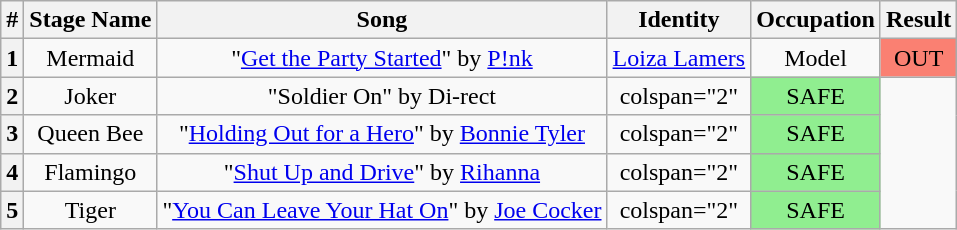<table class="wikitable plainrowheaders" style="text-align: center;">
<tr>
<th><strong>#</strong></th>
<th><strong>Stage Name</strong></th>
<th><strong>Song</strong></th>
<th>Identity</th>
<th><strong>Occupation</strong></th>
<th>Result</th>
</tr>
<tr>
<th>1</th>
<td>Mermaid</td>
<td>"<a href='#'>Get the Party Started</a>" by <a href='#'>P!nk</a></td>
<td><a href='#'>Loiza Lamers</a></td>
<td>Model</td>
<td bgcolor="salmon">OUT</td>
</tr>
<tr>
<th>2</th>
<td>Joker</td>
<td>"Soldier On" by Di-rect</td>
<td>colspan="2" </td>
<td bgcolor="lightgreen">SAFE</td>
</tr>
<tr>
<th>3</th>
<td>Queen Bee</td>
<td>"<a href='#'>Holding Out for a Hero</a>" by <a href='#'>Bonnie Tyler</a></td>
<td>colspan="2" </td>
<td bgcolor="lightgreen">SAFE</td>
</tr>
<tr>
<th>4</th>
<td>Flamingo</td>
<td>"<a href='#'>Shut Up and Drive</a>" by <a href='#'>Rihanna</a></td>
<td>colspan="2" </td>
<td bgcolor="lightgreen">SAFE</td>
</tr>
<tr>
<th>5</th>
<td>Tiger</td>
<td>"<a href='#'>You Can Leave Your Hat On</a>" by <a href='#'>Joe Cocker</a></td>
<td>colspan="2" </td>
<td bgcolor="lightgreen">SAFE</td>
</tr>
</table>
